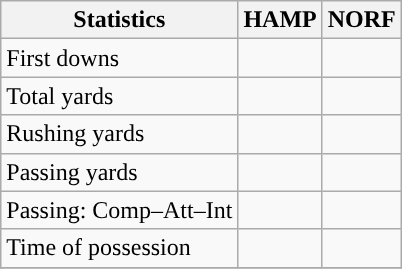<table class="wikitable" style="float: left;">
<tr>
<th>Statistics</th>
<th>HAMP</th>
<th>NORF</th>
</tr>
<tr>
<td>First downs</td>
<td></td>
<td></td>
</tr>
<tr>
<td>Total yards</td>
<td></td>
<td></td>
</tr>
<tr>
<td>Rushing yards</td>
<td></td>
<td></td>
</tr>
<tr>
<td>Passing yards</td>
<td></td>
<td></td>
</tr>
<tr>
<td>Passing: Comp–Att–Int</td>
<td></td>
<td></td>
</tr>
<tr>
<td>Time of possession</td>
<td></td>
<td></td>
</tr>
<tr>
</tr>
</table>
